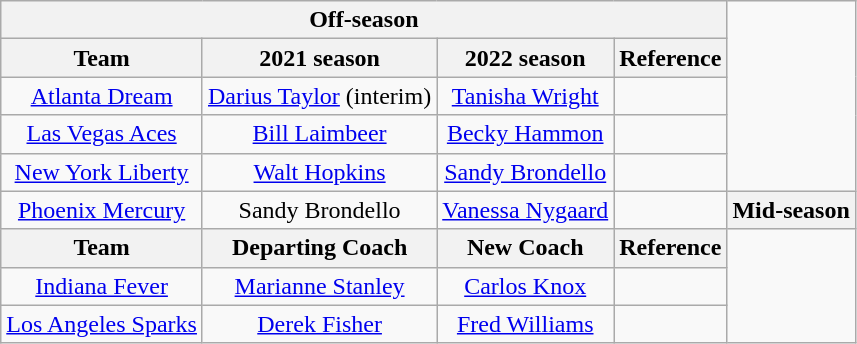<table class="wikitable" style="text-align: center;">
<tr>
<th colspan="4">Off-season</th>
</tr>
<tr>
<th>Team</th>
<th>2021 season</th>
<th>2022 season</th>
<th>Reference</th>
</tr>
<tr>
<td><a href='#'>Atlanta Dream</a></td>
<td><a href='#'>Darius Taylor</a> (interim)</td>
<td><a href='#'>Tanisha Wright</a></td>
<td></td>
</tr>
<tr>
<td><a href='#'>Las Vegas Aces</a></td>
<td><a href='#'>Bill Laimbeer</a></td>
<td><a href='#'>Becky Hammon</a></td>
<td></td>
</tr>
<tr>
<td><a href='#'>New York Liberty</a></td>
<td><a href='#'>Walt Hopkins</a></td>
<td><a href='#'>Sandy Brondello</a></td>
<td></td>
</tr>
<tr>
<td><a href='#'>Phoenix Mercury</a></td>
<td>Sandy Brondello</td>
<td><a href='#'>Vanessa Nygaard</a></td>
<td></td>
<th colspan="4">Mid-season</th>
</tr>
<tr>
<th>Team</th>
<th>Departing Coach</th>
<th>New Coach</th>
<th>Reference</th>
</tr>
<tr>
<td><a href='#'>Indiana Fever</a></td>
<td><a href='#'>Marianne Stanley</a></td>
<td><a href='#'>Carlos Knox</a></td>
<td></td>
</tr>
<tr>
<td><a href='#'>Los Angeles Sparks</a></td>
<td><a href='#'>Derek Fisher</a></td>
<td><a href='#'>Fred Williams</a></td>
<td></td>
</tr>
</table>
